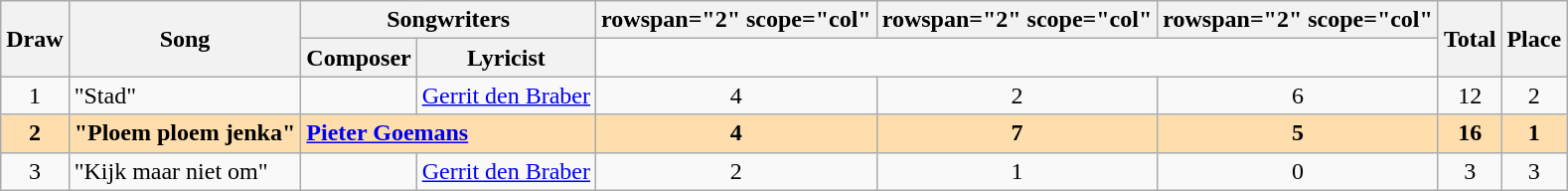<table class="sortable wikitable">
<tr>
<th rowspan="2">Draw</th>
<th rowspan="2">Song</th>
<th colspan="2">Songwriters</th>
<th>rowspan="2" scope="col" </th>
<th>rowspan="2" scope="col" </th>
<th>rowspan="2" scope="col" </th>
<th rowspan="2">Total</th>
<th rowspan="2">Place</th>
</tr>
<tr>
<th>Composer</th>
<th>Lyricist</th>
</tr>
<tr>
<td align="center">1</td>
<td>"Stad"</td>
<td></td>
<td><a href='#'>Gerrit den Braber</a></td>
<td align="center">4</td>
<td align="center">2</td>
<td align="center">6</td>
<td align="center">12</td>
<td align="center">2</td>
</tr>
<tr style="background:#FFDEAD; font-weight:bold;">
<td align="center">2</td>
<td>"Ploem ploem jenka"</td>
<td colspan="2"><a href='#'>Pieter Goemans</a></td>
<td align="center">4</td>
<td align="center">7</td>
<td align="center">5</td>
<td align="center">16</td>
<td align="center">1</td>
</tr>
<tr>
<td align="center">3</td>
<td>"Kijk maar niet om"</td>
<td></td>
<td><a href='#'>Gerrit den Braber</a></td>
<td align="center">2</td>
<td align="center">1</td>
<td align="center">0</td>
<td align="center">3</td>
<td align="center">3</td>
</tr>
</table>
